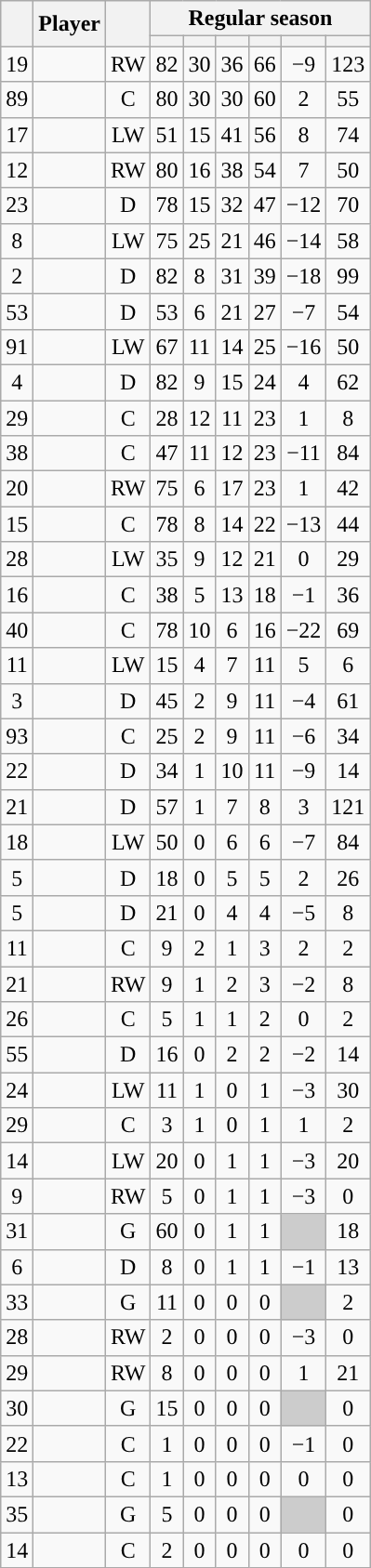<table class="wikitable sortable plainrowheaders" style="text-align:center;">
<tr>
<th scope="col" data-sort-type="number" rowspan="2"></th>
<th scope="col" rowspan="2">Player</th>
<th scope="col" rowspan="2"></th>
<th scope=colgroup colspan=6>Regular season</th>
</tr>
<tr>
<th scope="col" data-sort-type="number"></th>
<th scope="col" data-sort-type="number"></th>
<th scope="col" data-sort-type="number"></th>
<th scope="col" data-sort-type="number"></th>
<th scope="col" data-sort-type="number"></th>
<th scope="col" data-sort-type="number"></th>
</tr>
<tr>
<td scope="row">19</td>
<td align="left"></td>
<td>RW</td>
<td>82</td>
<td>30</td>
<td>36</td>
<td>66</td>
<td>−9</td>
<td>123</td>
</tr>
<tr>
<td scope="row">89</td>
<td align="left"></td>
<td>C</td>
<td>80</td>
<td>30</td>
<td>30</td>
<td>60</td>
<td>2</td>
<td>55</td>
</tr>
<tr>
<td scope="row">17</td>
<td align="left"></td>
<td>LW</td>
<td>51</td>
<td>15</td>
<td>41</td>
<td>56</td>
<td>8</td>
<td>74</td>
</tr>
<tr>
<td scope="row">12</td>
<td align="left"></td>
<td>RW</td>
<td>80</td>
<td>16</td>
<td>38</td>
<td>54</td>
<td>7</td>
<td>50</td>
</tr>
<tr>
<td scope="row">23</td>
<td align="left"></td>
<td>D</td>
<td>78</td>
<td>15</td>
<td>32</td>
<td>47</td>
<td>−12</td>
<td>70</td>
</tr>
<tr>
<td scope="row">8</td>
<td align="left"></td>
<td>LW</td>
<td>75</td>
<td>25</td>
<td>21</td>
<td>46</td>
<td>−14</td>
<td>58</td>
</tr>
<tr>
<td scope="row">2</td>
<td align="left"></td>
<td>D</td>
<td>82</td>
<td>8</td>
<td>31</td>
<td>39</td>
<td>−18</td>
<td>99</td>
</tr>
<tr>
<td scope="row">53</td>
<td align="left"></td>
<td>D</td>
<td>53</td>
<td>6</td>
<td>21</td>
<td>27</td>
<td>−7</td>
<td>54</td>
</tr>
<tr>
<td scope="row">91</td>
<td align="left"></td>
<td>LW</td>
<td>67</td>
<td>11</td>
<td>14</td>
<td>25</td>
<td>−16</td>
<td>50</td>
</tr>
<tr>
<td scope="row">4</td>
<td align="left"></td>
<td>D</td>
<td>82</td>
<td>9</td>
<td>15</td>
<td>24</td>
<td>4</td>
<td>62</td>
</tr>
<tr>
<td scope="row">29</td>
<td align="left"></td>
<td>C</td>
<td>28</td>
<td>12</td>
<td>11</td>
<td>23</td>
<td>1</td>
<td>8</td>
</tr>
<tr>
<td scope="row">38</td>
<td align="left"></td>
<td>C</td>
<td>47</td>
<td>11</td>
<td>12</td>
<td>23</td>
<td>−11</td>
<td>84</td>
</tr>
<tr>
<td scope="row">20</td>
<td align="left"></td>
<td>RW</td>
<td>75</td>
<td>6</td>
<td>17</td>
<td>23</td>
<td>1</td>
<td>42</td>
</tr>
<tr>
<td scope="row">15</td>
<td align="left"></td>
<td>C</td>
<td>78</td>
<td>8</td>
<td>14</td>
<td>22</td>
<td>−13</td>
<td>44</td>
</tr>
<tr>
<td scope="row">28</td>
<td align="left"></td>
<td>LW</td>
<td>35</td>
<td>9</td>
<td>12</td>
<td>21</td>
<td>0</td>
<td>29</td>
</tr>
<tr>
<td scope="row">16</td>
<td align="left"></td>
<td>C</td>
<td>38</td>
<td>5</td>
<td>13</td>
<td>18</td>
<td>−1</td>
<td>36</td>
</tr>
<tr>
<td scope="row">40</td>
<td align="left"></td>
<td>C</td>
<td>78</td>
<td>10</td>
<td>6</td>
<td>16</td>
<td>−22</td>
<td>69</td>
</tr>
<tr>
<td scope="row">11</td>
<td align="left"></td>
<td>LW</td>
<td>15</td>
<td>4</td>
<td>7</td>
<td>11</td>
<td>5</td>
<td>6</td>
</tr>
<tr>
<td scope="row">3</td>
<td align="left"></td>
<td>D</td>
<td>45</td>
<td>2</td>
<td>9</td>
<td>11</td>
<td>−4</td>
<td>61</td>
</tr>
<tr>
<td scope="row">93</td>
<td align="left"></td>
<td>C</td>
<td>25</td>
<td>2</td>
<td>9</td>
<td>11</td>
<td>−6</td>
<td>34</td>
</tr>
<tr>
<td scope="row">22</td>
<td align="left"></td>
<td>D</td>
<td>34</td>
<td>1</td>
<td>10</td>
<td>11</td>
<td>−9</td>
<td>14</td>
</tr>
<tr>
<td scope="row">21</td>
<td align="left"></td>
<td>D</td>
<td>57</td>
<td>1</td>
<td>7</td>
<td>8</td>
<td>3</td>
<td>121</td>
</tr>
<tr>
<td scope="row">18</td>
<td align="left"></td>
<td>LW</td>
<td>50</td>
<td>0</td>
<td>6</td>
<td>6</td>
<td>−7</td>
<td>84</td>
</tr>
<tr>
<td scope="row">5</td>
<td align="left"></td>
<td>D</td>
<td>18</td>
<td>0</td>
<td>5</td>
<td>5</td>
<td>2</td>
<td>26</td>
</tr>
<tr>
<td scope="row">5</td>
<td align="left"></td>
<td>D</td>
<td>21</td>
<td>0</td>
<td>4</td>
<td>4</td>
<td>−5</td>
<td>8</td>
</tr>
<tr>
<td scope="row">11</td>
<td align="left"></td>
<td>C</td>
<td>9</td>
<td>2</td>
<td>1</td>
<td>3</td>
<td>2</td>
<td>2</td>
</tr>
<tr>
<td scope="row">21</td>
<td align="left"></td>
<td>RW</td>
<td>9</td>
<td>1</td>
<td>2</td>
<td>3</td>
<td>−2</td>
<td>8</td>
</tr>
<tr>
<td scope="row">26</td>
<td align="left"></td>
<td>C</td>
<td>5</td>
<td>1</td>
<td>1</td>
<td>2</td>
<td>0</td>
<td>2</td>
</tr>
<tr>
<td scope="row">55</td>
<td align="left"></td>
<td>D</td>
<td>16</td>
<td>0</td>
<td>2</td>
<td>2</td>
<td>−2</td>
<td>14</td>
</tr>
<tr>
<td scope="row">24</td>
<td align="left"></td>
<td>LW</td>
<td>11</td>
<td>1</td>
<td>0</td>
<td>1</td>
<td>−3</td>
<td>30</td>
</tr>
<tr>
<td scope="row">29</td>
<td align="left"></td>
<td>C</td>
<td>3</td>
<td>1</td>
<td>0</td>
<td>1</td>
<td>1</td>
<td>2</td>
</tr>
<tr>
<td scope="row">14</td>
<td align="left"></td>
<td>LW</td>
<td>20</td>
<td>0</td>
<td>1</td>
<td>1</td>
<td>−3</td>
<td>20</td>
</tr>
<tr>
<td scope="row">9</td>
<td align="left"></td>
<td>RW</td>
<td>5</td>
<td>0</td>
<td>1</td>
<td>1</td>
<td>−3</td>
<td>0</td>
</tr>
<tr>
<td scope="row">31</td>
<td align="left"></td>
<td>G</td>
<td>60</td>
<td>0</td>
<td>1</td>
<td>1</td>
<td style="background:#ccc"></td>
<td>18</td>
</tr>
<tr>
<td scope="row">6</td>
<td align="left"></td>
<td>D</td>
<td>8</td>
<td>0</td>
<td>1</td>
<td>1</td>
<td>−1</td>
<td>13</td>
</tr>
<tr>
<td scope="row">33</td>
<td align="left"></td>
<td>G</td>
<td>11</td>
<td>0</td>
<td>0</td>
<td>0</td>
<td style="background:#ccc"></td>
<td>2</td>
</tr>
<tr>
<td scope="row">28</td>
<td align="left"></td>
<td>RW</td>
<td>2</td>
<td>0</td>
<td>0</td>
<td>0</td>
<td>−3</td>
<td>0</td>
</tr>
<tr>
<td scope="row">29</td>
<td align="left"></td>
<td>RW</td>
<td>8</td>
<td>0</td>
<td>0</td>
<td>0</td>
<td>1</td>
<td>21</td>
</tr>
<tr>
<td scope="row">30</td>
<td align="left"></td>
<td>G</td>
<td>15</td>
<td>0</td>
<td>0</td>
<td>0</td>
<td style="background:#ccc"></td>
<td>0</td>
</tr>
<tr>
<td scope="row">22</td>
<td align="left"></td>
<td>C</td>
<td>1</td>
<td>0</td>
<td>0</td>
<td>0</td>
<td>−1</td>
<td>0</td>
</tr>
<tr>
<td scope="row">13</td>
<td align="left"></td>
<td>C</td>
<td>1</td>
<td>0</td>
<td>0</td>
<td>0</td>
<td>0</td>
<td>0</td>
</tr>
<tr>
<td scope="row">35</td>
<td align="left"></td>
<td>G</td>
<td>5</td>
<td>0</td>
<td>0</td>
<td>0</td>
<td style="background:#ccc"></td>
<td>0</td>
</tr>
<tr>
<td scope="row">14</td>
<td align="left"></td>
<td>C</td>
<td>2</td>
<td>0</td>
<td>0</td>
<td>0</td>
<td>0</td>
<td>0</td>
</tr>
</table>
